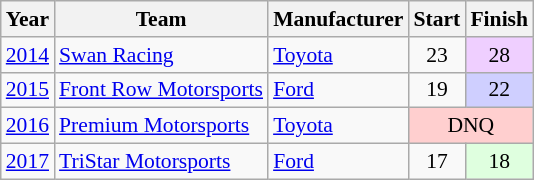<table class="wikitable" style="font-size: 90%;">
<tr>
<th>Year</th>
<th>Team</th>
<th>Manufacturer</th>
<th>Start</th>
<th>Finish</th>
</tr>
<tr>
<td><a href='#'>2014</a></td>
<td><a href='#'>Swan Racing</a></td>
<td><a href='#'>Toyota</a></td>
<td align=center>23</td>
<td align=center style="background:#EFCFFF;">28</td>
</tr>
<tr>
<td><a href='#'>2015</a></td>
<td><a href='#'>Front Row Motorsports</a></td>
<td><a href='#'>Ford</a></td>
<td align=center>19</td>
<td align=center style="background:#CFCFFF;">22</td>
</tr>
<tr>
<td><a href='#'>2016</a></td>
<td><a href='#'>Premium Motorsports</a></td>
<td><a href='#'>Toyota</a></td>
<td align=center style="background:#FFCFCF;" colspan=2>DNQ</td>
</tr>
<tr>
<td><a href='#'>2017</a></td>
<td><a href='#'>TriStar Motorsports</a></td>
<td><a href='#'>Ford</a></td>
<td align=center>17</td>
<td align=center style="background:#DFFFDF;">18</td>
</tr>
</table>
